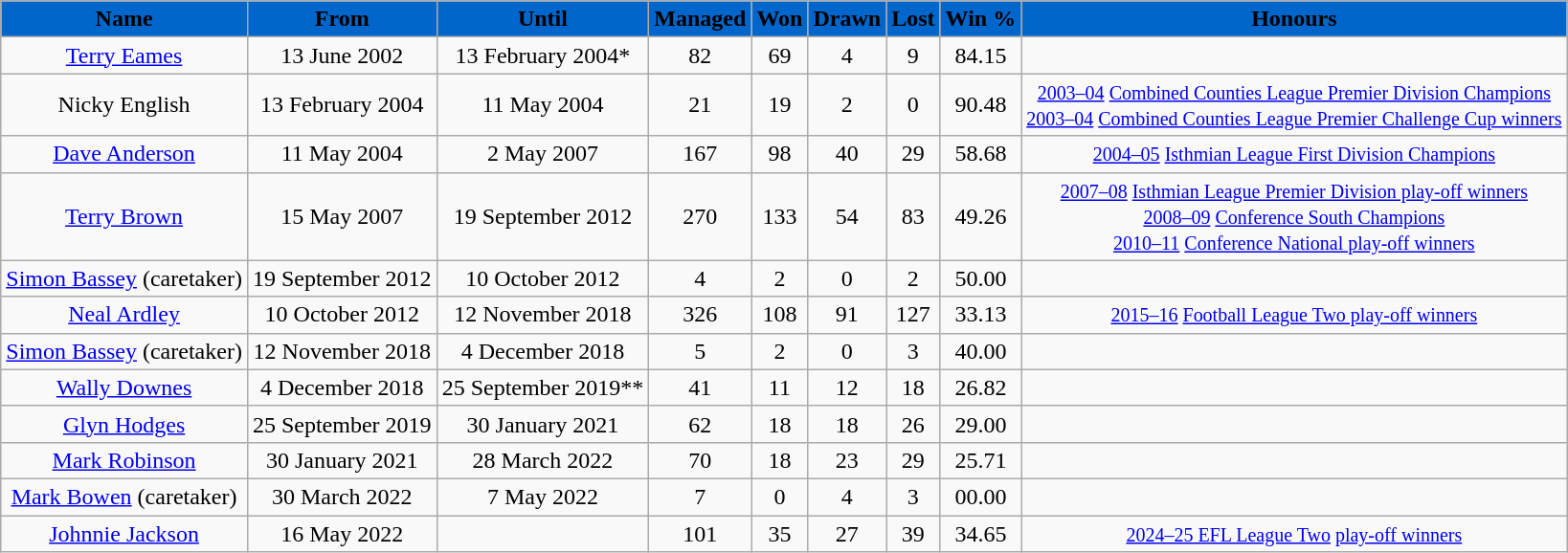<table class="wikitable" style="text-align:center;">
<tr>
<th style="background:#0066cb;"><span>Name</span></th>
<th style="background:#0066cb;"><span>From</span></th>
<th style="background:#0066cb;"><span>Until</span></th>
<th style="background:#0066cb;"><span>Managed</span></th>
<th style="background:#0066cb;"><span>Won</span></th>
<th style="background:#0066cb;"><span>Drawn</span></th>
<th style="background:#0066cb;"><span>Lost</span></th>
<th style="background:#0066cb;"><span>Win %</span></th>
<th style="background:#0066cb;"><span>Honours</span></th>
</tr>
<tr>
<td> <a href='#'>Terry Eames</a></td>
<td>13 June 2002</td>
<td>13 February 2004*</td>
<td>82</td>
<td>69</td>
<td>4</td>
<td>9</td>
<td>84.15</td>
<td></td>
</tr>
<tr>
<td>Nicky English</td>
<td>13 February 2004</td>
<td>11 May 2004</td>
<td>21</td>
<td>19</td>
<td>2</td>
<td>0</td>
<td>90.48</td>
<td><small><a href='#'>2003–04</a> <a href='#'>Combined Counties League Premier Division Champions</a></small> <br> <small><a href='#'>2003–04</a> <a href='#'>Combined Counties League Premier Challenge Cup winners</a></small></td>
</tr>
<tr>
<td> <a href='#'>Dave Anderson</a></td>
<td>11 May 2004</td>
<td>2 May 2007</td>
<td>167</td>
<td>98</td>
<td>40</td>
<td>29</td>
<td>58.68</td>
<td><small><a href='#'>2004–05</a> <a href='#'>Isthmian League First Division Champions</a></small></td>
</tr>
<tr>
<td> <a href='#'>Terry Brown</a></td>
<td>15 May 2007</td>
<td>19 September 2012</td>
<td>270</td>
<td>133</td>
<td>54</td>
<td>83</td>
<td>49.26</td>
<td><small><a href='#'>2007–08</a> <a href='#'>Isthmian League Premier Division play-off winners</a></small> <br> <small><a href='#'>2008–09</a> <a href='#'>Conference South Champions</a> </small> <br> <small><a href='#'>2010–11</a> <a href='#'>Conference National play-off winners</a></small></td>
</tr>
<tr>
<td> <a href='#'>Simon Bassey</a> (caretaker)</td>
<td>19 September 2012</td>
<td>10 October 2012</td>
<td>4</td>
<td>2</td>
<td>0</td>
<td>2</td>
<td>50.00</td>
<td></td>
</tr>
<tr>
<td> <a href='#'>Neal Ardley</a></td>
<td>10 October 2012</td>
<td>12 November 2018</td>
<td>326</td>
<td>108</td>
<td>91</td>
<td>127</td>
<td>33.13</td>
<td><small><a href='#'>2015–16</a> <a href='#'>Football League Two play-off winners</a></small></td>
</tr>
<tr>
<td> <a href='#'>Simon Bassey</a> (caretaker)</td>
<td>12 November 2018</td>
<td>4 December 2018</td>
<td>5</td>
<td>2</td>
<td>0</td>
<td>3</td>
<td>40.00</td>
<td></td>
</tr>
<tr>
<td> <a href='#'>Wally Downes</a></td>
<td>4 December 2018</td>
<td>25 September 2019**</td>
<td>41</td>
<td>11</td>
<td>12</td>
<td>18</td>
<td>26.82</td>
<td></td>
</tr>
<tr>
<td> <a href='#'>Glyn Hodges</a></td>
<td>25 September 2019</td>
<td>30 January 2021</td>
<td>62</td>
<td>18</td>
<td>18</td>
<td>26</td>
<td>29.00</td>
<td></td>
</tr>
<tr>
<td> <a href='#'>Mark Robinson</a></td>
<td>30 January 2021</td>
<td>28 March 2022</td>
<td>70</td>
<td>18</td>
<td>23</td>
<td>29</td>
<td>25.71</td>
<td></td>
</tr>
<tr>
<td> <a href='#'>Mark Bowen</a> (caretaker)</td>
<td>30 March 2022</td>
<td>7 May 2022</td>
<td>7</td>
<td>0</td>
<td>4</td>
<td>3</td>
<td>00.00</td>
<td></td>
</tr>
<tr>
<td> <a href='#'>Johnnie Jackson</a></td>
<td>16 May 2022</td>
<td></td>
<td>101</td>
<td>35</td>
<td>27</td>
<td>39</td>
<td>34.65</td>
<td><small><a href='#'>2024–25 EFL League Two</a> <a href='#'>play-off winners</a></small></td>
</tr>
</table>
